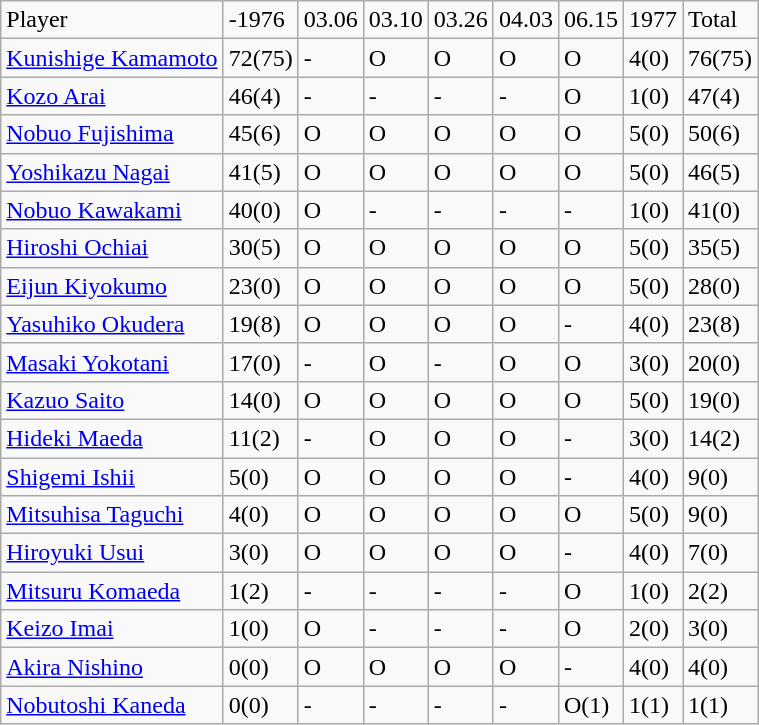<table class="wikitable" style="text-align:left;">
<tr>
<td>Player</td>
<td>-1976</td>
<td>03.06</td>
<td>03.10</td>
<td>03.26</td>
<td>04.03</td>
<td>06.15</td>
<td>1977</td>
<td>Total</td>
</tr>
<tr>
<td><a href='#'>Kunishige Kamamoto</a></td>
<td>72(75)</td>
<td>-</td>
<td>O</td>
<td>O</td>
<td>O</td>
<td>O</td>
<td>4(0)</td>
<td>76(75)</td>
</tr>
<tr>
<td><a href='#'>Kozo Arai</a></td>
<td>46(4)</td>
<td>-</td>
<td>-</td>
<td>-</td>
<td>-</td>
<td>O</td>
<td>1(0)</td>
<td>47(4)</td>
</tr>
<tr>
<td><a href='#'>Nobuo Fujishima</a></td>
<td>45(6)</td>
<td>O</td>
<td>O</td>
<td>O</td>
<td>O</td>
<td>O</td>
<td>5(0)</td>
<td>50(6)</td>
</tr>
<tr>
<td><a href='#'>Yoshikazu Nagai</a></td>
<td>41(5)</td>
<td>O</td>
<td>O</td>
<td>O</td>
<td>O</td>
<td>O</td>
<td>5(0)</td>
<td>46(5)</td>
</tr>
<tr>
<td><a href='#'>Nobuo Kawakami</a></td>
<td>40(0)</td>
<td>O</td>
<td>-</td>
<td>-</td>
<td>-</td>
<td>-</td>
<td>1(0)</td>
<td>41(0)</td>
</tr>
<tr>
<td><a href='#'>Hiroshi Ochiai</a></td>
<td>30(5)</td>
<td>O</td>
<td>O</td>
<td>O</td>
<td>O</td>
<td>O</td>
<td>5(0)</td>
<td>35(5)</td>
</tr>
<tr>
<td><a href='#'>Eijun Kiyokumo</a></td>
<td>23(0)</td>
<td>O</td>
<td>O</td>
<td>O</td>
<td>O</td>
<td>O</td>
<td>5(0)</td>
<td>28(0)</td>
</tr>
<tr>
<td><a href='#'>Yasuhiko Okudera</a></td>
<td>19(8)</td>
<td>O</td>
<td>O</td>
<td>O</td>
<td>O</td>
<td>-</td>
<td>4(0)</td>
<td>23(8)</td>
</tr>
<tr>
<td><a href='#'>Masaki Yokotani</a></td>
<td>17(0)</td>
<td>-</td>
<td>O</td>
<td>-</td>
<td>O</td>
<td>O</td>
<td>3(0)</td>
<td>20(0)</td>
</tr>
<tr>
<td><a href='#'>Kazuo Saito</a></td>
<td>14(0)</td>
<td>O</td>
<td>O</td>
<td>O</td>
<td>O</td>
<td>O</td>
<td>5(0)</td>
<td>19(0)</td>
</tr>
<tr>
<td><a href='#'>Hideki Maeda</a></td>
<td>11(2)</td>
<td>-</td>
<td>O</td>
<td>O</td>
<td>O</td>
<td>-</td>
<td>3(0)</td>
<td>14(2)</td>
</tr>
<tr>
<td><a href='#'>Shigemi Ishii</a></td>
<td>5(0)</td>
<td>O</td>
<td>O</td>
<td>O</td>
<td>O</td>
<td>-</td>
<td>4(0)</td>
<td>9(0)</td>
</tr>
<tr>
<td><a href='#'>Mitsuhisa Taguchi</a></td>
<td>4(0)</td>
<td>O</td>
<td>O</td>
<td>O</td>
<td>O</td>
<td>O</td>
<td>5(0)</td>
<td>9(0)</td>
</tr>
<tr>
<td><a href='#'>Hiroyuki Usui</a></td>
<td>3(0)</td>
<td>O</td>
<td>O</td>
<td>O</td>
<td>O</td>
<td>-</td>
<td>4(0)</td>
<td>7(0)</td>
</tr>
<tr>
<td><a href='#'>Mitsuru Komaeda</a></td>
<td>1(2)</td>
<td>-</td>
<td>-</td>
<td>-</td>
<td>-</td>
<td>O</td>
<td>1(0)</td>
<td>2(2)</td>
</tr>
<tr>
<td><a href='#'>Keizo Imai</a></td>
<td>1(0)</td>
<td>O</td>
<td>-</td>
<td>-</td>
<td>-</td>
<td>O</td>
<td>2(0)</td>
<td>3(0)</td>
</tr>
<tr>
<td><a href='#'>Akira Nishino</a></td>
<td>0(0)</td>
<td>O</td>
<td>O</td>
<td>O</td>
<td>O</td>
<td>-</td>
<td>4(0)</td>
<td>4(0)</td>
</tr>
<tr>
<td><a href='#'>Nobutoshi Kaneda</a></td>
<td>0(0)</td>
<td>-</td>
<td>-</td>
<td>-</td>
<td>-</td>
<td>O(1)</td>
<td>1(1)</td>
<td>1(1)</td>
</tr>
</table>
